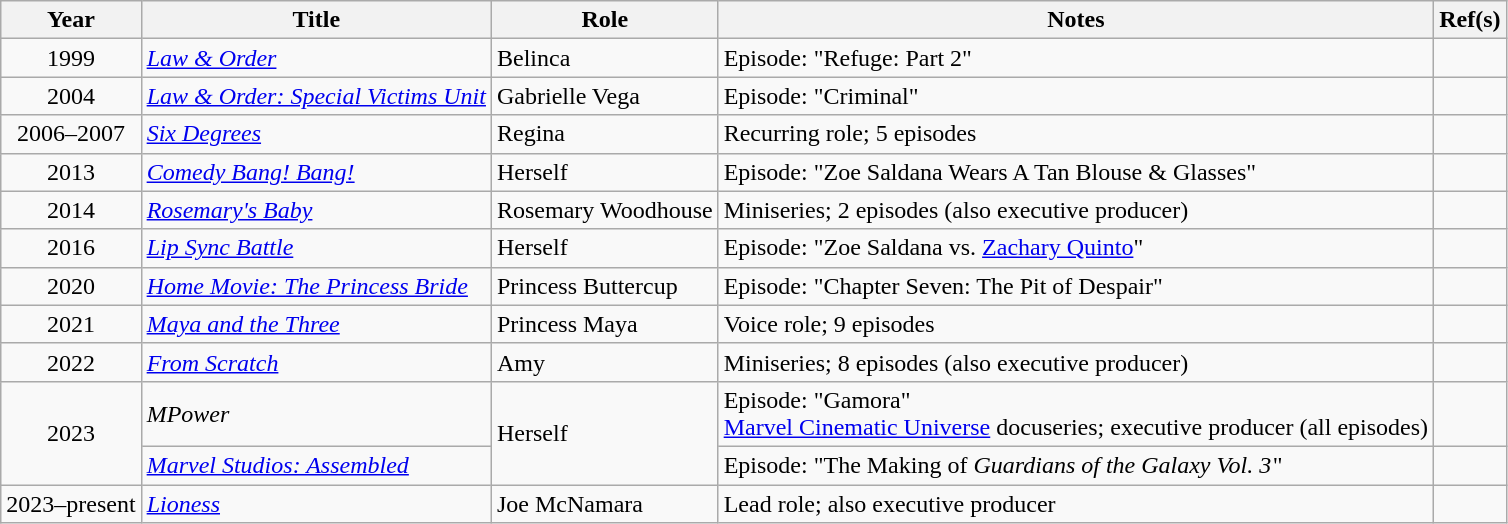<table class="wikitable sortable">
<tr>
<th>Year</th>
<th>Title</th>
<th>Role</th>
<th class="unsortable">Notes</th>
<th class="unsortable">Ref(s)</th>
</tr>
<tr>
<td style="text-align:center">1999</td>
<td><em><a href='#'>Law & Order</a></em></td>
<td>Belinca</td>
<td>Episode: "Refuge: Part 2"</td>
<td style="text-align:center;"></td>
</tr>
<tr>
<td style="text-align:center">2004</td>
<td><em><a href='#'>Law & Order: Special Victims Unit</a></em></td>
<td>Gabrielle Vega</td>
<td>Episode: "Criminal"</td>
<td style="text-align:center;"></td>
</tr>
<tr>
<td style="text-align:center">2006–2007</td>
<td><em><a href='#'>Six Degrees</a></em></td>
<td>Regina</td>
<td>Recurring role; 5 episodes</td>
<td style="text-align:center;"></td>
</tr>
<tr>
<td style="text-align:center">2013</td>
<td><em><a href='#'>Comedy Bang! Bang!</a></em></td>
<td>Herself</td>
<td>Episode: "Zoe Saldana Wears A Tan Blouse & Glasses"</td>
<td style="text-align:center;"></td>
</tr>
<tr>
<td style="text-align:center">2014</td>
<td><em><a href='#'>Rosemary's Baby</a></em></td>
<td>Rosemary Woodhouse</td>
<td>Miniseries; 2 episodes (also executive producer)</td>
<td style="text-align:center;"></td>
</tr>
<tr>
<td style="text-align:center">2016</td>
<td><em><a href='#'>Lip Sync Battle</a></em></td>
<td>Herself</td>
<td>Episode: "Zoe Saldana vs. <a href='#'>Zachary Quinto</a>"</td>
<td style="text-align:center;"></td>
</tr>
<tr>
<td style="text-align:center">2020</td>
<td><em><a href='#'>Home Movie: The Princess Bride</a></em></td>
<td>Princess Buttercup</td>
<td>Episode: "Chapter Seven: The Pit of Despair"</td>
<td style="text-align:center;"></td>
</tr>
<tr>
<td style="text-align:center">2021</td>
<td><em><a href='#'>Maya and the Three</a></em></td>
<td>Princess Maya</td>
<td>Voice role; 9 episodes</td>
<td style="text-align:center;"></td>
</tr>
<tr>
<td style="text-align:center">2022</td>
<td><em><a href='#'>From Scratch</a></em></td>
<td>Amy</td>
<td>Miniseries; 8 episodes (also executive producer)</td>
<td style="text-align:center;"></td>
</tr>
<tr>
<td rowspan=2 style="text-align:center">2023</td>
<td><em>MPower</em></td>
<td rowspan="2">Herself</td>
<td>Episode: "Gamora"<br><a href='#'>Marvel Cinematic Universe</a> docuseries; executive producer (all episodes)</td>
<td style="text-align:center;"></td>
</tr>
<tr>
<td><em><a href='#'>Marvel Studios: Assembled</a></em></td>
<td>Episode: "The Making of <em>Guardians of the Galaxy Vol. 3</em> "</td>
<td style="text-align:center;"></td>
</tr>
<tr>
<td style="text-align:center">2023–present</td>
<td><em><a href='#'>Lioness</a></em></td>
<td>Joe McNamara</td>
<td>Lead role; also executive producer</td>
<td style="text-align:center;"></td>
</tr>
</table>
